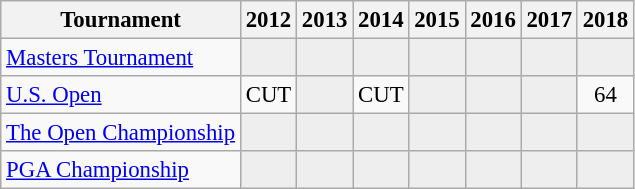<table class="wikitable" style="font-size:95%;text-align:center;">
<tr>
<th>Tournament</th>
<th>2012</th>
<th>2013</th>
<th>2014</th>
<th>2015</th>
<th>2016</th>
<th>2017</th>
<th>2018</th>
</tr>
<tr>
<td align=left><a href='#'>Masters Tournament</a></td>
<td style="background:#eeeeee;"></td>
<td style="background:#eeeeee;"></td>
<td style="background:#eeeeee;"></td>
<td style="background:#eeeeee;"></td>
<td style="background:#eeeeee;"></td>
<td style="background:#eeeeee;"></td>
<td style="background:#eeeeee;"></td>
</tr>
<tr>
<td align=left><a href='#'>U.S. Open</a></td>
<td>CUT</td>
<td style="background:#eeeeee;"></td>
<td>CUT</td>
<td style="background:#eeeeee;"></td>
<td style="background:#eeeeee;"></td>
<td style="background:#eeeeee;"></td>
<td>64</td>
</tr>
<tr>
<td align=left><a href='#'>The Open Championship</a></td>
<td style="background:#eeeeee;"></td>
<td style="background:#eeeeee;"></td>
<td style="background:#eeeeee;"></td>
<td style="background:#eeeeee;"></td>
<td style="background:#eeeeee;"></td>
<td style="background:#eeeeee;"></td>
<td style="background:#eeeeee;"></td>
</tr>
<tr>
<td align=left><a href='#'>PGA Championship</a></td>
<td style="background:#eeeeee;"></td>
<td style="background:#eeeeee;"></td>
<td style="background:#eeeeee;"></td>
<td style="background:#eeeeee;"></td>
<td style="background:#eeeeee;"></td>
<td style="background:#eeeeee;"></td>
<td style="background:#eeeeee;"></td>
</tr>
</table>
